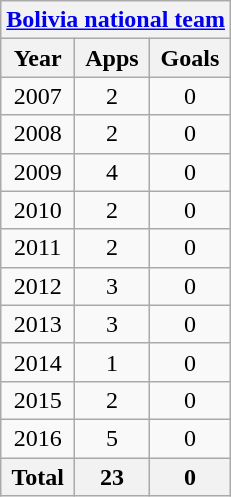<table class="wikitable" style="text-align:center">
<tr>
<th colspan=3><a href='#'>Bolivia national team</a></th>
</tr>
<tr>
<th>Year</th>
<th>Apps</th>
<th>Goals</th>
</tr>
<tr>
<td>2007</td>
<td>2</td>
<td>0</td>
</tr>
<tr>
<td>2008</td>
<td>2</td>
<td>0</td>
</tr>
<tr>
<td>2009</td>
<td>4</td>
<td>0</td>
</tr>
<tr>
<td>2010</td>
<td>2</td>
<td>0</td>
</tr>
<tr>
<td>2011</td>
<td>2</td>
<td>0</td>
</tr>
<tr>
<td>2012</td>
<td>3</td>
<td>0</td>
</tr>
<tr>
<td>2013</td>
<td>3</td>
<td>0</td>
</tr>
<tr>
<td>2014</td>
<td>1</td>
<td>0</td>
</tr>
<tr>
<td>2015</td>
<td>2</td>
<td>0</td>
</tr>
<tr>
<td>2016</td>
<td>5</td>
<td>0</td>
</tr>
<tr>
<th>Total</th>
<th>23</th>
<th>0</th>
</tr>
</table>
